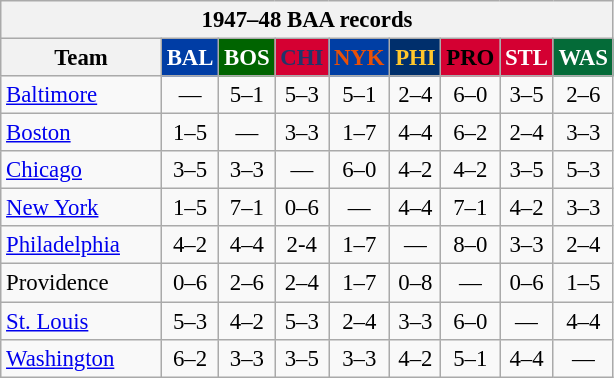<table class="wikitable" style="font-size:95%; text-align:center;">
<tr>
<th colspan=12>1947–48 BAA records</th>
</tr>
<tr>
<th width=100>Team</th>
<th style="background: #003DA5;color:#FFFFFF;width=35">BAL</th>
<th style="background:#006400;color:#FFFFFF;width=35">BOS</th>
<th style="background:#D50032;color:#22356A;width=35">CHI</th>
<th style="background:#003EA4;color:#E85109;width=35">NYK</th>
<th style="background:#002F6C;color:#FFC72C;width=35">PHI</th>
<th style="background:#D40032;color:#000000;width=35">PRO</th>
<th style="background:#D40032;color:#FFFFFF;width=35">STL</th>
<th style="background:#046B38;color:#FFFFFF;width=35">WAS</th>
</tr>
<tr>
<td style="text-align:left;"><a href='#'>Baltimore</a></td>
<td>—</td>
<td>5–1</td>
<td>5–3</td>
<td>5–1</td>
<td>2–4</td>
<td>6–0</td>
<td>3–5</td>
<td>2–6</td>
</tr>
<tr>
<td style="text-align:left;"><a href='#'>Boston</a></td>
<td>1–5</td>
<td>—</td>
<td>3–3</td>
<td>1–7</td>
<td>4–4</td>
<td>6–2</td>
<td>2–4</td>
<td>3–3</td>
</tr>
<tr>
<td style="text-align:left;"><a href='#'>Chicago</a></td>
<td>3–5</td>
<td>3–3</td>
<td>—</td>
<td>6–0</td>
<td>4–2</td>
<td>4–2</td>
<td>3–5</td>
<td>5–3</td>
</tr>
<tr>
<td style="text-align:left;"><a href='#'>New York</a></td>
<td>1–5</td>
<td>7–1</td>
<td>0–6</td>
<td>—</td>
<td>4–4</td>
<td>7–1</td>
<td>4–2</td>
<td>3–3</td>
</tr>
<tr>
<td style="text-align:left;"><a href='#'>Philadelphia</a></td>
<td>4–2</td>
<td>4–4</td>
<td>2-4</td>
<td>1–7</td>
<td>—</td>
<td>8–0</td>
<td>3–3</td>
<td>2–4</td>
</tr>
<tr>
<td style="text-align:left;">Providence</td>
<td>0–6</td>
<td>2–6</td>
<td>2–4</td>
<td>1–7</td>
<td>0–8</td>
<td>—</td>
<td>0–6</td>
<td>1–5</td>
</tr>
<tr>
<td style="text-align:left;"><a href='#'>St. Louis</a></td>
<td>5–3</td>
<td>4–2</td>
<td>5–3</td>
<td>2–4</td>
<td>3–3</td>
<td>6–0</td>
<td>—</td>
<td>4–4</td>
</tr>
<tr>
<td style="text-align:left;"><a href='#'>Washington</a></td>
<td>6–2</td>
<td>3–3</td>
<td>3–5</td>
<td>3–3</td>
<td>4–2</td>
<td>5–1</td>
<td>4–4</td>
<td>—</td>
</tr>
</table>
